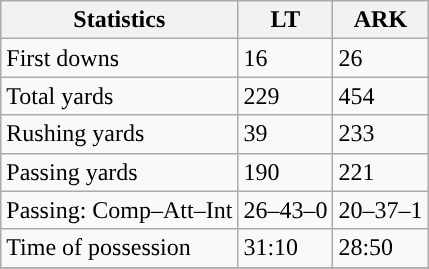<table class="wikitable" style="float: left;">
<tr>
<th>Statistics</th>
<th>LT</th>
<th>ARK</th>
</tr>
<tr>
<td>First downs</td>
<td>16</td>
<td>26</td>
</tr>
<tr>
<td>Total yards</td>
<td>229</td>
<td>454</td>
</tr>
<tr>
<td>Rushing yards</td>
<td>39</td>
<td>233</td>
</tr>
<tr>
<td>Passing yards</td>
<td>190</td>
<td>221</td>
</tr>
<tr>
<td>Passing: Comp–Att–Int</td>
<td>26–43–0</td>
<td>20–37–1</td>
</tr>
<tr>
<td>Time of possession</td>
<td>31:10</td>
<td>28:50</td>
</tr>
<tr>
</tr>
</table>
